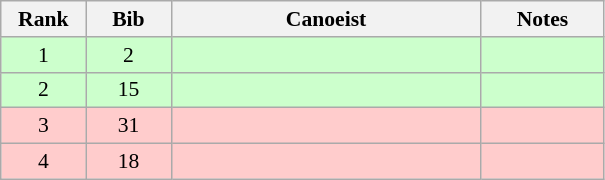<table class="wikitable" style="font-size:90%; text-align:center">
<tr>
<th width="50">Rank</th>
<th width="50">Bib</th>
<th width="200">Canoeist</th>
<th width="75">Notes</th>
</tr>
<tr bgcolor="#CCFFCC">
<td>1</td>
<td>2</td>
<td align="left"></td>
<td></td>
</tr>
<tr bgcolor="#CCFFCC">
<td>2</td>
<td>15</td>
<td align="left"></td>
<td></td>
</tr>
<tr bgcolor="#FFCCCC">
<td>3</td>
<td>31</td>
<td align="left"></td>
<td></td>
</tr>
<tr bgcolor="#FFCCCC">
<td>4</td>
<td>18</td>
<td align="left"></td>
<td></td>
</tr>
</table>
